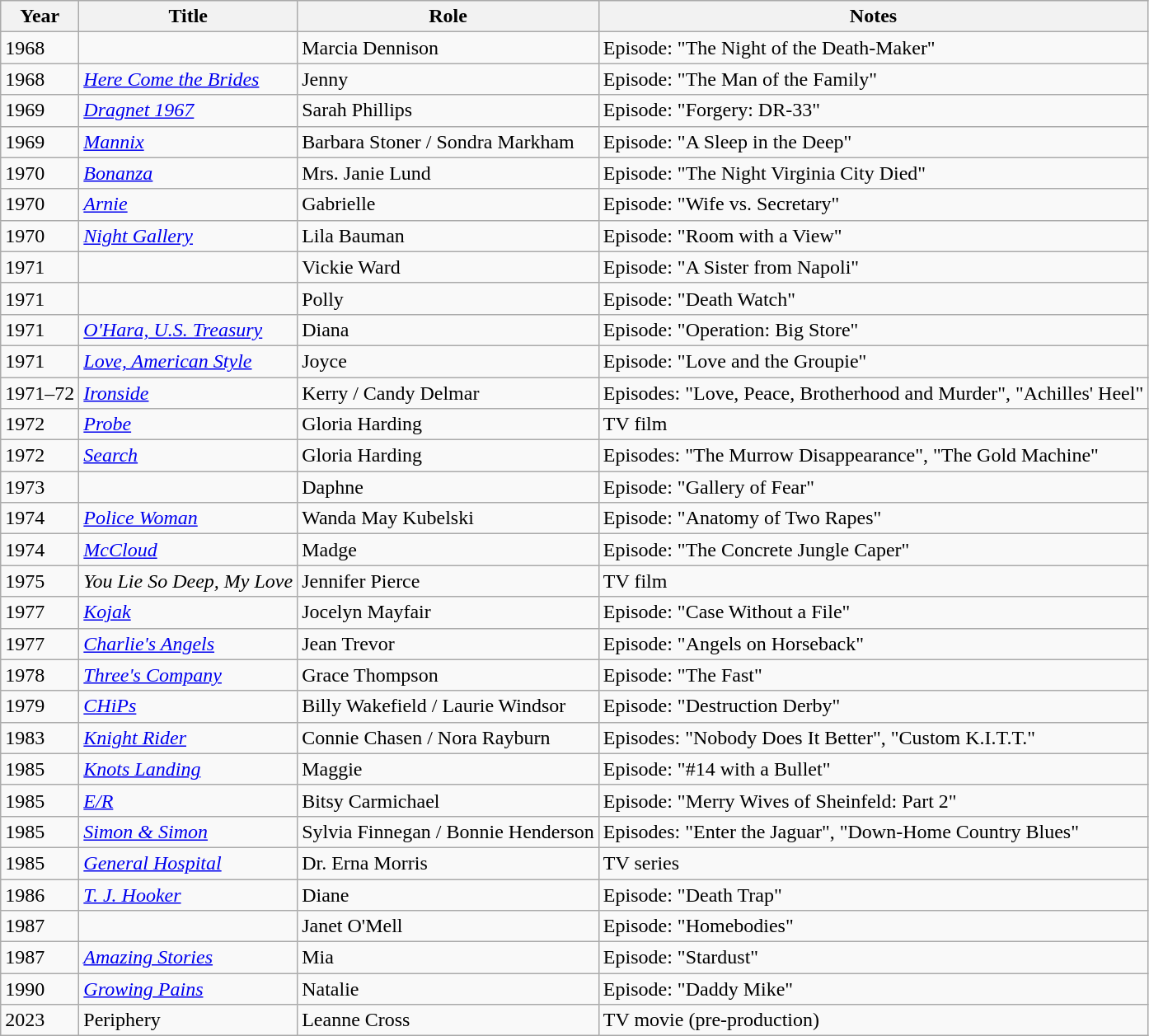<table class="wikitable sortable">
<tr>
<th>Year</th>
<th>Title</th>
<th>Role</th>
<th class="unsortable">Notes</th>
</tr>
<tr>
<td>1968</td>
<td><em></em></td>
<td>Marcia Dennison</td>
<td>Episode: "The Night of the Death-Maker"</td>
</tr>
<tr>
<td>1968</td>
<td><em><a href='#'>Here Come the Brides</a></em></td>
<td>Jenny</td>
<td>Episode: "The Man of the Family"</td>
</tr>
<tr>
<td>1969</td>
<td><em><a href='#'>Dragnet 1967</a></em></td>
<td>Sarah Phillips</td>
<td>Episode: "Forgery: DR-33"</td>
</tr>
<tr>
<td>1969</td>
<td><em><a href='#'>Mannix</a></em></td>
<td>Barbara Stoner / Sondra Markham</td>
<td>Episode: "A Sleep in the Deep"</td>
</tr>
<tr>
<td>1970</td>
<td><em><a href='#'>Bonanza</a></em></td>
<td>Mrs. Janie Lund</td>
<td>Episode: "The Night Virginia City Died"</td>
</tr>
<tr>
<td>1970</td>
<td><em><a href='#'>Arnie</a></em></td>
<td>Gabrielle</td>
<td>Episode: "Wife vs. Secretary"</td>
</tr>
<tr>
<td>1970</td>
<td><em><a href='#'>Night Gallery</a></em></td>
<td>Lila Bauman</td>
<td>Episode: "Room with a View"</td>
</tr>
<tr>
<td>1971</td>
<td><em></em></td>
<td>Vickie Ward</td>
<td>Episode: "A Sister from Napoli"</td>
</tr>
<tr>
<td>1971</td>
<td><em></em></td>
<td>Polly</td>
<td>Episode: "Death Watch"</td>
</tr>
<tr>
<td>1971</td>
<td><em><a href='#'>O'Hara, U.S. Treasury</a></em></td>
<td>Diana</td>
<td>Episode: "Operation: Big Store"</td>
</tr>
<tr>
<td>1971</td>
<td><em><a href='#'>Love, American Style</a></em></td>
<td>Joyce</td>
<td>Episode: "Love and the Groupie"</td>
</tr>
<tr>
<td>1971–72</td>
<td><em><a href='#'>Ironside</a></em></td>
<td>Kerry / Candy Delmar</td>
<td>Episodes: "Love, Peace, Brotherhood and Murder", "Achilles' Heel"</td>
</tr>
<tr>
<td>1972</td>
<td><em><a href='#'>Probe</a></em></td>
<td>Gloria Harding</td>
<td>TV film</td>
</tr>
<tr>
<td>1972</td>
<td><em><a href='#'>Search</a></em></td>
<td>Gloria Harding</td>
<td>Episodes: "The Murrow Disappearance", "The Gold Machine"</td>
</tr>
<tr>
<td>1973</td>
<td><em></em></td>
<td>Daphne</td>
<td>Episode: "Gallery of Fear"</td>
</tr>
<tr>
<td>1974</td>
<td><em><a href='#'>Police Woman</a></em></td>
<td>Wanda May Kubelski</td>
<td>Episode: "Anatomy of Two Rapes"</td>
</tr>
<tr>
<td>1974</td>
<td><em><a href='#'>McCloud</a></em></td>
<td>Madge</td>
<td>Episode: "The Concrete Jungle Caper"</td>
</tr>
<tr>
<td>1975</td>
<td><em>You Lie So Deep, My Love</em></td>
<td>Jennifer Pierce</td>
<td>TV film</td>
</tr>
<tr>
<td>1977</td>
<td><em><a href='#'>Kojak</a></em></td>
<td>Jocelyn Mayfair</td>
<td>Episode: "Case Without a File"</td>
</tr>
<tr>
<td>1977</td>
<td><em><a href='#'>Charlie's Angels</a></em></td>
<td>Jean Trevor</td>
<td>Episode: "Angels on Horseback"</td>
</tr>
<tr>
<td>1978</td>
<td><em><a href='#'>Three's Company</a></em></td>
<td>Grace Thompson</td>
<td>Episode: "The Fast"</td>
</tr>
<tr>
<td>1979</td>
<td><em><a href='#'>CHiPs</a></em></td>
<td>Billy Wakefield / Laurie Windsor</td>
<td>Episode: "Destruction Derby"</td>
</tr>
<tr>
<td>1983</td>
<td><em><a href='#'>Knight Rider</a></em></td>
<td>Connie Chasen / Nora Rayburn</td>
<td>Episodes: "Nobody Does It Better", "Custom K.I.T.T."</td>
</tr>
<tr>
<td>1985</td>
<td><em><a href='#'>Knots Landing</a></em></td>
<td>Maggie</td>
<td>Episode: "#14 with a Bullet"</td>
</tr>
<tr>
<td>1985</td>
<td><em><a href='#'>E/R</a></em></td>
<td>Bitsy Carmichael</td>
<td>Episode: "Merry Wives of Sheinfeld: Part 2"</td>
</tr>
<tr>
<td>1985</td>
<td><em><a href='#'>Simon & Simon</a></em></td>
<td>Sylvia Finnegan / Bonnie Henderson</td>
<td>Episodes: "Enter the Jaguar", "Down-Home Country Blues"</td>
</tr>
<tr>
<td>1985</td>
<td><em><a href='#'>General Hospital</a></em></td>
<td>Dr. Erna Morris</td>
<td>TV series</td>
</tr>
<tr>
<td>1986</td>
<td><em><a href='#'>T. J. Hooker</a></em></td>
<td>Diane</td>
<td>Episode: "Death Trap"</td>
</tr>
<tr>
<td>1987</td>
<td><em></em></td>
<td>Janet O'Mell</td>
<td>Episode: "Homebodies"</td>
</tr>
<tr>
<td>1987</td>
<td><em><a href='#'>Amazing Stories</a></em></td>
<td>Mia</td>
<td>Episode: "Stardust"</td>
</tr>
<tr>
<td>1990</td>
<td><em><a href='#'>Growing Pains</a></em></td>
<td>Natalie</td>
<td>Episode: "Daddy Mike"</td>
</tr>
<tr>
<td>2023</td>
<td>Periphery</td>
<td>Leanne Cross</td>
<td>TV movie (pre-production)</td>
</tr>
</table>
